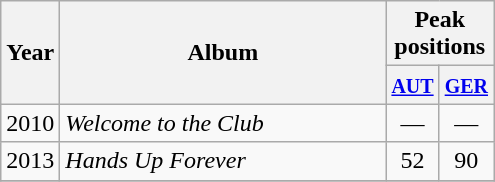<table class="wikitable">
<tr>
<th align="center" rowspan="2" width="10">Year</th>
<th align="center" rowspan="2" width="210">Album</th>
<th align="center" colspan="2">Peak positions</th>
</tr>
<tr>
<th width="20"><small><a href='#'>AUT</a></small><br></th>
<th width="20"><small><a href='#'>GER</a></small><br></th>
</tr>
<tr>
<td align="center">2010</td>
<td><em>Welcome to the Club</em></td>
<td align="center">—</td>
<td align="center">—</td>
</tr>
<tr>
<td align="center">2013</td>
<td><em>Hands Up Forever</em></td>
<td align="center">52</td>
<td align="center">90</td>
</tr>
<tr>
</tr>
</table>
